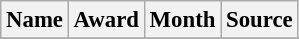<table class="wikitable sortable" style="text-align:left; font-size:95%;">
<tr>
<th>Name</th>
<th>Award</th>
<th>Month</th>
<th>Source</th>
</tr>
<tr>
</tr>
</table>
